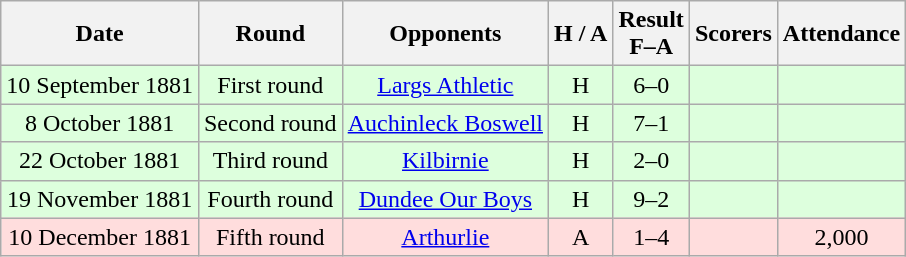<table class="wikitable" style="text-align:center">
<tr>
<th>Date</th>
<th>Round</th>
<th>Opponents</th>
<th>H / A</th>
<th>Result<br>F–A</th>
<th>Scorers</th>
<th>Attendance</th>
</tr>
<tr bgcolor=#ddffdd>
<td>10 September 1881</td>
<td>First round</td>
<td><a href='#'>Largs Athletic</a></td>
<td>H</td>
<td>6–0</td>
<td></td>
<td></td>
</tr>
<tr bgcolor=#ddffdd>
<td>8 October 1881</td>
<td>Second round</td>
<td><a href='#'>Auchinleck Boswell</a></td>
<td>H</td>
<td>7–1</td>
<td></td>
<td></td>
</tr>
<tr bgcolor=#ddffdd>
<td>22 October 1881</td>
<td>Third round</td>
<td><a href='#'>Kilbirnie</a></td>
<td>H</td>
<td>2–0</td>
<td></td>
<td></td>
</tr>
<tr bgcolor=#ddffdd>
<td>19 November 1881</td>
<td>Fourth round</td>
<td><a href='#'>Dundee Our Boys</a></td>
<td>H</td>
<td>9–2</td>
<td></td>
<td></td>
</tr>
<tr bgcolor=#ffdddd>
<td>10 December 1881</td>
<td>Fifth round</td>
<td><a href='#'>Arthurlie</a></td>
<td>A</td>
<td>1–4</td>
<td></td>
<td>2,000</td>
</tr>
</table>
